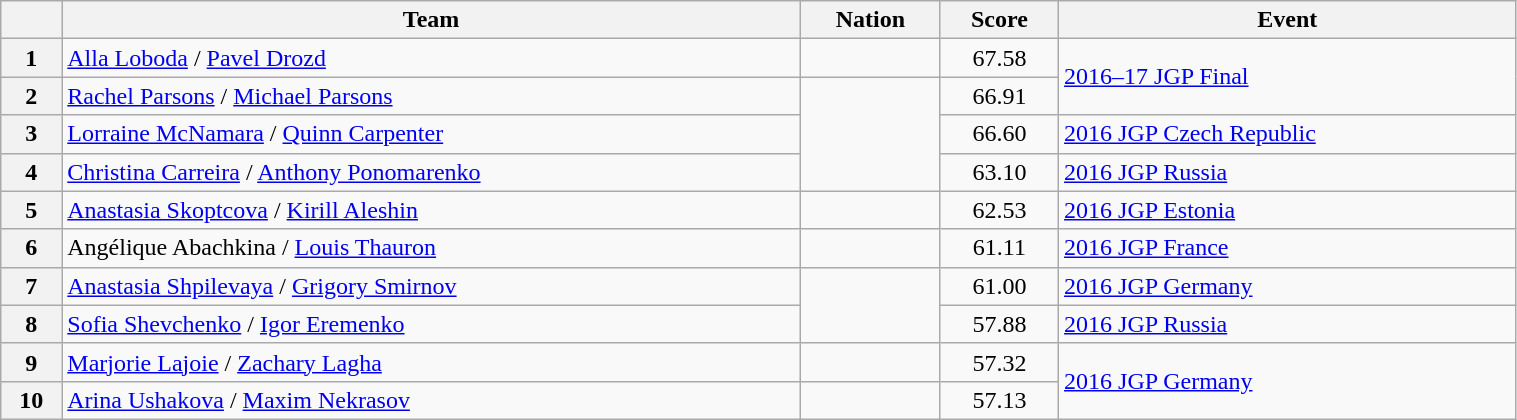<table class="wikitable sortable" style="text-align:left; width:80%">
<tr>
<th scope="col"></th>
<th scope="col">Team</th>
<th scope="col">Nation</th>
<th scope="col">Score</th>
<th scope="col">Event</th>
</tr>
<tr>
<th scope="row">1</th>
<td><a href='#'>Alla Loboda</a> / <a href='#'>Pavel Drozd</a></td>
<td></td>
<td style="text-align:center;">67.58</td>
<td rowspan="2"><a href='#'>2016–17 JGP Final</a></td>
</tr>
<tr>
<th scope="row">2</th>
<td><a href='#'>Rachel Parsons</a> / <a href='#'>Michael Parsons</a></td>
<td rowspan="3"></td>
<td style="text-align:center;">66.91</td>
</tr>
<tr>
<th scope="row">3</th>
<td><a href='#'>Lorraine McNamara</a> / <a href='#'>Quinn Carpenter</a></td>
<td style="text-align:center;">66.60</td>
<td><a href='#'>2016 JGP Czech Republic</a></td>
</tr>
<tr>
<th scope="row">4</th>
<td><a href='#'>Christina Carreira</a> / <a href='#'>Anthony Ponomarenko</a></td>
<td style="text-align:center;">63.10</td>
<td><a href='#'>2016 JGP Russia</a></td>
</tr>
<tr>
<th scope="row">5</th>
<td><a href='#'>Anastasia Skoptcova</a> / <a href='#'>Kirill Aleshin</a></td>
<td></td>
<td style="text-align:center;">62.53</td>
<td><a href='#'>2016 JGP Estonia</a></td>
</tr>
<tr>
<th scope="row">6</th>
<td>Angélique Abachkina / <a href='#'>Louis Thauron</a></td>
<td></td>
<td style="text-align:center;">61.11</td>
<td><a href='#'>2016 JGP France</a></td>
</tr>
<tr>
<th scope="row">7</th>
<td><a href='#'>Anastasia Shpilevaya</a> / <a href='#'>Grigory Smirnov</a></td>
<td rowspan="2"></td>
<td style="text-align:center;">61.00</td>
<td><a href='#'>2016 JGP Germany</a></td>
</tr>
<tr>
<th scope="row">8</th>
<td><a href='#'>Sofia Shevchenko</a> / <a href='#'>Igor Eremenko</a></td>
<td style="text-align:center;">57.88</td>
<td><a href='#'>2016 JGP Russia</a></td>
</tr>
<tr>
<th scope="row">9</th>
<td><a href='#'>Marjorie Lajoie</a> / <a href='#'>Zachary Lagha</a></td>
<td></td>
<td style="text-align:center;">57.32</td>
<td rowspan="2"><a href='#'>2016 JGP Germany</a></td>
</tr>
<tr>
<th scope="row">10</th>
<td><a href='#'>Arina Ushakova</a> / <a href='#'>Maxim Nekrasov</a></td>
<td></td>
<td style="text-align:center;">57.13</td>
</tr>
</table>
